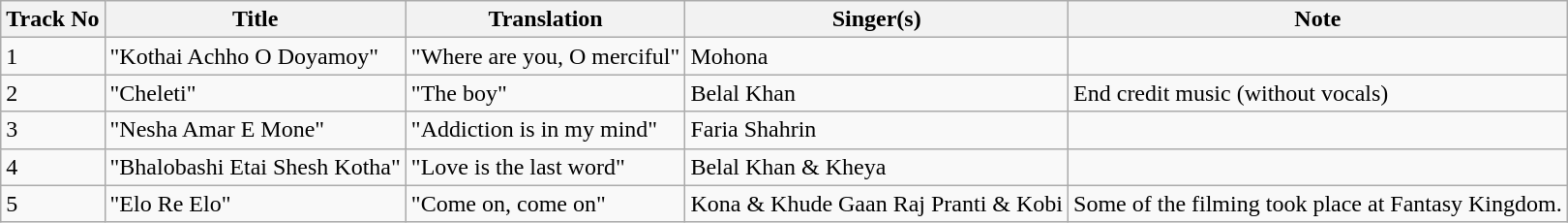<table class="wikitable">
<tr>
<th>Track No</th>
<th>Title</th>
<th>Translation</th>
<th>Singer(s)</th>
<th>Note</th>
</tr>
<tr>
<td>1</td>
<td>"Kothai Achho O Doyamoy"</td>
<td>"Where are you, O merciful"</td>
<td>Mohona</td>
<td></td>
</tr>
<tr>
<td>2</td>
<td>"Cheleti"</td>
<td>"The boy"</td>
<td>Belal Khan</td>
<td>End credit music (without vocals)</td>
</tr>
<tr>
<td>3</td>
<td>"Nesha Amar E Mone"</td>
<td>"Addiction is in my mind"</td>
<td>Faria Shahrin</td>
<td></td>
</tr>
<tr>
<td>4</td>
<td>"Bhalobashi Etai Shesh Kotha"</td>
<td>"Love is the last word"</td>
<td>Belal Khan & Kheya</td>
<td></td>
</tr>
<tr>
<td>5</td>
<td>"Elo Re Elo"</td>
<td>"Come on, come on"</td>
<td>Kona & Khude Gaan Raj Pranti & Kobi</td>
<td>Some of the filming took place at Fantasy Kingdom.</td>
</tr>
</table>
